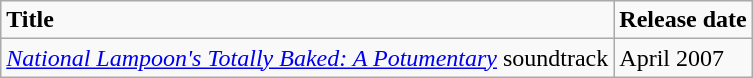<table class="wikitable">
<tr>
<td><strong>Title</strong></td>
<td><strong>Release date</strong></td>
</tr>
<tr>
<td><em><a href='#'>National Lampoon's Totally Baked: A Potumentary</a></em> soundtrack</td>
<td>April 2007</td>
</tr>
</table>
